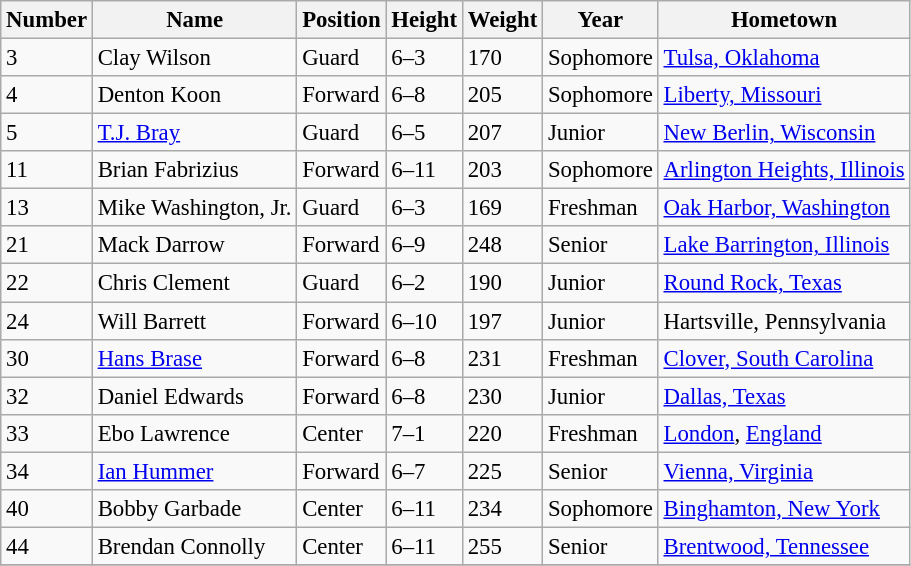<table class="wikitable" style="font-size: 95%;">
<tr>
<th>Number</th>
<th>Name</th>
<th>Position</th>
<th>Height</th>
<th>Weight</th>
<th>Year</th>
<th>Hometown</th>
</tr>
<tr>
<td>3</td>
<td>Clay Wilson</td>
<td>Guard</td>
<td>6–3</td>
<td>170</td>
<td>Sophomore</td>
<td><a href='#'>Tulsa, Oklahoma</a></td>
</tr>
<tr>
<td>4</td>
<td>Denton Koon</td>
<td>Forward</td>
<td>6–8</td>
<td>205</td>
<td>Sophomore</td>
<td><a href='#'>Liberty, Missouri</a></td>
</tr>
<tr>
<td>5</td>
<td><a href='#'>T.J. Bray</a></td>
<td>Guard</td>
<td>6–5</td>
<td>207</td>
<td>Junior</td>
<td><a href='#'>New Berlin, Wisconsin</a></td>
</tr>
<tr>
<td>11</td>
<td>Brian Fabrizius</td>
<td>Forward</td>
<td>6–11</td>
<td>203</td>
<td>Sophomore</td>
<td><a href='#'>Arlington Heights, Illinois</a></td>
</tr>
<tr>
<td>13</td>
<td>Mike Washington, Jr.</td>
<td>Guard</td>
<td>6–3</td>
<td>169</td>
<td>Freshman</td>
<td><a href='#'>Oak Harbor, Washington</a></td>
</tr>
<tr>
<td>21</td>
<td>Mack Darrow</td>
<td>Forward</td>
<td>6–9</td>
<td>248</td>
<td>Senior</td>
<td><a href='#'>Lake Barrington, Illinois</a></td>
</tr>
<tr>
<td>22</td>
<td>Chris Clement</td>
<td>Guard</td>
<td>6–2</td>
<td>190</td>
<td>Junior</td>
<td><a href='#'>Round Rock, Texas</a></td>
</tr>
<tr>
<td>24</td>
<td>Will Barrett</td>
<td>Forward</td>
<td>6–10</td>
<td>197</td>
<td>Junior</td>
<td>Hartsville, Pennsylvania</td>
</tr>
<tr>
<td>30</td>
<td><a href='#'>Hans Brase</a></td>
<td>Forward</td>
<td>6–8</td>
<td>231</td>
<td>Freshman</td>
<td><a href='#'>Clover, South Carolina</a></td>
</tr>
<tr>
<td>32</td>
<td>Daniel Edwards</td>
<td>Forward</td>
<td>6–8</td>
<td>230</td>
<td>Junior</td>
<td><a href='#'>Dallas, Texas</a></td>
</tr>
<tr>
<td>33</td>
<td>Ebo Lawrence</td>
<td>Center</td>
<td>7–1</td>
<td>220</td>
<td>Freshman</td>
<td><a href='#'>London</a>, <a href='#'>England</a></td>
</tr>
<tr>
<td>34</td>
<td><a href='#'>Ian Hummer</a></td>
<td>Forward</td>
<td>6–7</td>
<td>225</td>
<td>Senior</td>
<td><a href='#'>Vienna, Virginia</a></td>
</tr>
<tr>
<td>40</td>
<td>Bobby Garbade</td>
<td>Center</td>
<td>6–11</td>
<td>234</td>
<td>Sophomore</td>
<td><a href='#'>Binghamton, New York</a></td>
</tr>
<tr>
<td>44</td>
<td>Brendan Connolly</td>
<td>Center</td>
<td>6–11</td>
<td>255</td>
<td>Senior</td>
<td><a href='#'>Brentwood, Tennessee</a></td>
</tr>
<tr>
</tr>
</table>
